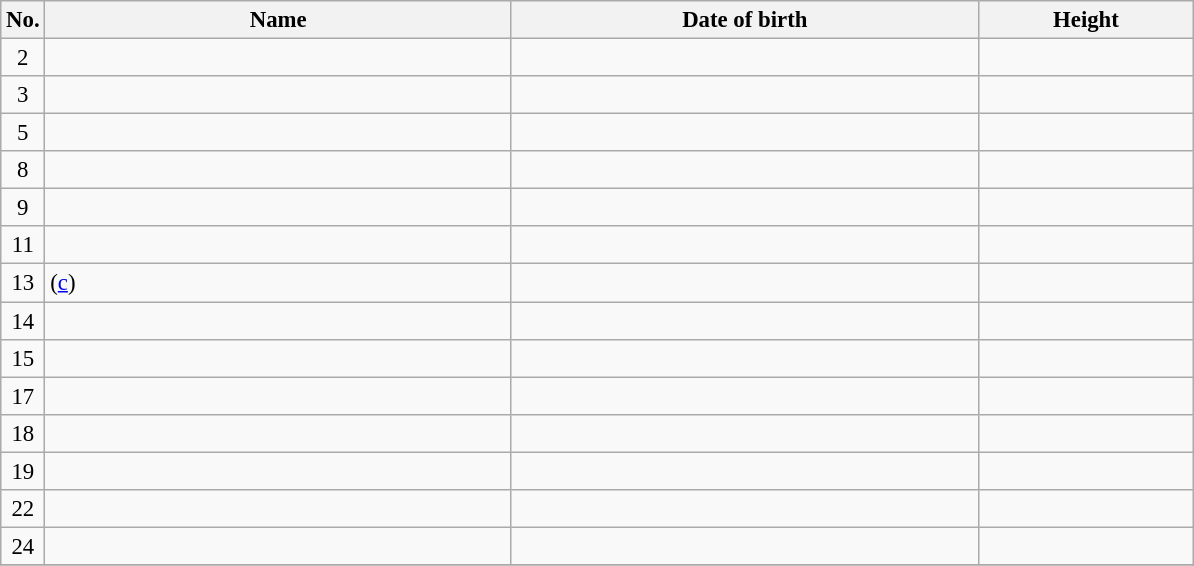<table class="wikitable sortable" style="font-size:95%; text-align:center;">
<tr>
<th>No.</th>
<th style="width:20em">Name</th>
<th style="width:20em">Date of birth</th>
<th style="width:9em">Height</th>
</tr>
<tr>
<td>2</td>
<td align=left> </td>
<td align=right></td>
<td></td>
</tr>
<tr>
<td>3</td>
<td align=left> </td>
<td align=right></td>
<td></td>
</tr>
<tr>
<td>5</td>
<td align=left> </td>
<td align=right></td>
<td></td>
</tr>
<tr>
<td>8</td>
<td align=left> </td>
<td align=right></td>
<td></td>
</tr>
<tr>
<td>9</td>
<td align=left> </td>
<td align=right></td>
<td></td>
</tr>
<tr>
<td>11</td>
<td align=left> </td>
<td align=right></td>
<td></td>
</tr>
<tr>
<td>13</td>
<td align=left>  (<a href='#'>c</a>)</td>
<td align=right></td>
<td></td>
</tr>
<tr>
<td>14</td>
<td align=left> </td>
<td align=right></td>
<td></td>
</tr>
<tr>
<td>15</td>
<td align=left> </td>
<td align=right></td>
<td></td>
</tr>
<tr>
<td>17</td>
<td align=left> </td>
<td align=right></td>
<td></td>
</tr>
<tr>
<td>18</td>
<td align=left> </td>
<td align=right></td>
<td></td>
</tr>
<tr>
<td>19</td>
<td align=left> </td>
<td align=right></td>
<td></td>
</tr>
<tr>
<td>22</td>
<td align=left> </td>
<td align=right></td>
<td></td>
</tr>
<tr>
<td>24</td>
<td align=left> </td>
<td align=right></td>
<td></td>
</tr>
<tr>
</tr>
</table>
